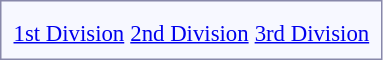<table style="border:1px solid #8888aa; background-color:#f7f8ff; padding:5px; font-size:95%; float: left; margin: 0px 12px 12px 0px;">
<tr>
<td align="center"></td>
<td></td>
<td></td>
</tr>
<tr>
<td align="center"><a href='#'>1st Division</a></td>
<td align="center"><a href='#'>2nd Division</a></td>
<td align="center"><a href='#'>3rd Division</a></td>
</tr>
</table>
